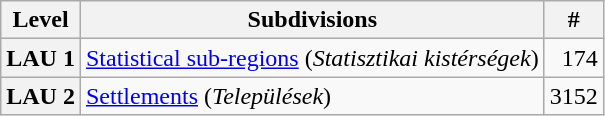<table class="wikitable">
<tr>
<th>Level</th>
<th>Subdivisions</th>
<th>#</th>
</tr>
<tr>
<th>LAU 1</th>
<td><a href='#'>Statistical sub-regions</a> (<em>Statisztikai kistérségek</em>)</td>
<td align="right">174</td>
</tr>
<tr>
<th>LAU 2</th>
<td><a href='#'>Settlements</a> (<em>Települések</em>)</td>
<td align="right">3152</td>
</tr>
</table>
